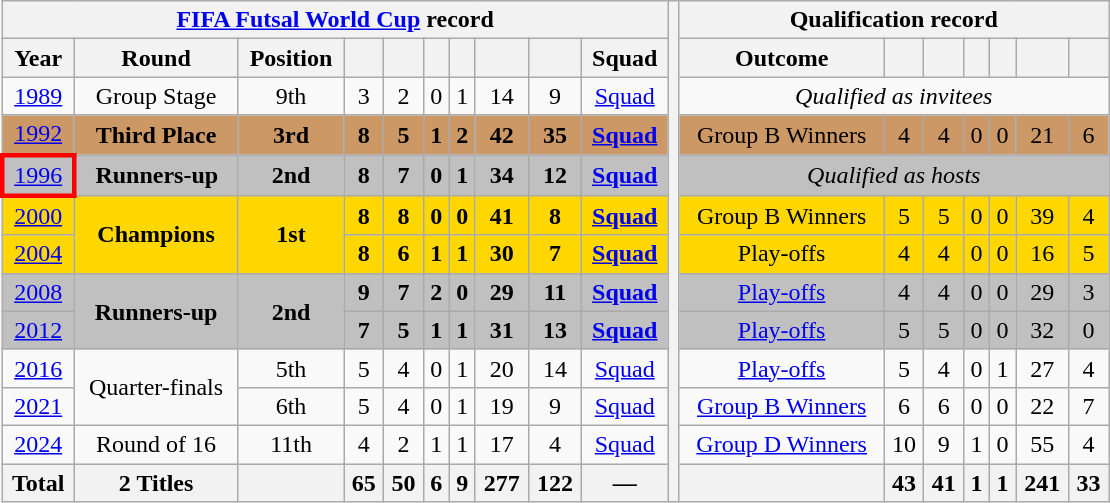<table class="wikitable" style="text-align: center;">
<tr>
<th colspan=10><a href='#'>FIFA Futsal World Cup</a> record</th>
<th width=1% rowspan=13></th>
<th colspan=7>Qualification record</th>
</tr>
<tr>
<th>Year</th>
<th>Round</th>
<th>Position</th>
<th></th>
<th></th>
<th></th>
<th></th>
<th></th>
<th></th>
<th>Squad</th>
<th>Outcome</th>
<th></th>
<th></th>
<th></th>
<th></th>
<th></th>
<th></th>
</tr>
<tr>
<td> <a href='#'>1989</a></td>
<td>Group Stage</td>
<td>9th</td>
<td>3</td>
<td>2</td>
<td>0</td>
<td>1</td>
<td>14</td>
<td>9</td>
<td><a href='#'>Squad</a></td>
<td colspan=8><em>Qualified as invitees</em></td>
</tr>
<tr - bgcolor="#cc9966">
<td> <a href='#'>1992</a></td>
<td><strong>Third Place</strong></td>
<td><strong>3rd</strong></td>
<td><strong>8</strong></td>
<td><strong>5</strong></td>
<td><strong>1</strong></td>
<td><strong>2</strong></td>
<td><strong>42</strong></td>
<td><strong>35</strong></td>
<td><strong><a href='#'>Squad</a></strong></td>
<td>Group B Winners</td>
<td>4</td>
<td>4</td>
<td>0</td>
<td>0</td>
<td>21</td>
<td>6</td>
</tr>
<tr - bgcolor=silver>
<td style="border: 3px solid red"> <a href='#'>1996</a></td>
<td><strong>Runners-up</strong></td>
<td><strong>2nd</strong></td>
<td><strong>8</strong></td>
<td><strong>7</strong></td>
<td><strong>0</strong></td>
<td><strong>1</strong></td>
<td><strong>34</strong></td>
<td><strong>12</strong></td>
<td><strong><a href='#'>Squad</a></strong></td>
<td colspan=8><em>Qualified as hosts</em></td>
</tr>
<tr - bgcolor=gold>
<td> <a href='#'>2000</a></td>
<td rowspan=2><strong>Champions</strong></td>
<td rowspan=2><strong>1st</strong></td>
<td><strong>8</strong></td>
<td><strong>8</strong></td>
<td><strong>0</strong></td>
<td><strong>0</strong></td>
<td><strong>41</strong></td>
<td><strong>8</strong></td>
<td><strong><a href='#'>Squad</a></strong></td>
<td>Group B Winners</td>
<td>5</td>
<td>5</td>
<td>0</td>
<td>0</td>
<td>39</td>
<td>4</td>
</tr>
<tr - bgcolor=gold>
<td> <a href='#'>2004</a></td>
<td><strong>8</strong></td>
<td><strong>6</strong></td>
<td><strong>1</strong></td>
<td><strong>1</strong></td>
<td><strong>30</strong></td>
<td><strong>7</strong></td>
<td><strong><a href='#'>Squad</a></strong></td>
<td>Play-offs</td>
<td>4</td>
<td>4</td>
<td>0</td>
<td>0</td>
<td>16</td>
<td>5</td>
</tr>
<tr - bgcolor=silver>
<td> <a href='#'>2008</a></td>
<td rowspan=2><strong>Runners-up</strong></td>
<td rowspan=2><strong>2nd</strong></td>
<td><strong>9</strong></td>
<td><strong>7</strong></td>
<td><strong>2</strong></td>
<td><strong>0</strong></td>
<td><strong>29</strong></td>
<td><strong>11</strong></td>
<td><strong><a href='#'>Squad</a></strong></td>
<td><a href='#'>Play-offs</a></td>
<td>4</td>
<td>4</td>
<td>0</td>
<td>0</td>
<td>29</td>
<td>3</td>
</tr>
<tr - bgcolor=silver>
<td> <a href='#'>2012</a></td>
<td><strong>7</strong></td>
<td><strong>5</strong></td>
<td><strong>1</strong></td>
<td><strong>1</strong></td>
<td><strong>31</strong></td>
<td><strong>13</strong></td>
<td><strong><a href='#'>Squad</a></strong></td>
<td><a href='#'>Play-offs</a></td>
<td>5</td>
<td>5</td>
<td>0</td>
<td>0</td>
<td>32</td>
<td>0</td>
</tr>
<tr ->
<td> <a href='#'>2016</a></td>
<td rowspan=2>Quarter-finals</td>
<td>5th</td>
<td>5</td>
<td>4</td>
<td>0</td>
<td>1</td>
<td>20</td>
<td>14</td>
<td><a href='#'>Squad</a></td>
<td><a href='#'>Play-offs</a></td>
<td>5</td>
<td>4</td>
<td>0</td>
<td>1</td>
<td>27</td>
<td>4</td>
</tr>
<tr ->
<td> <a href='#'>2021</a></td>
<td>6th</td>
<td>5</td>
<td>4</td>
<td>0</td>
<td>1</td>
<td>19</td>
<td>9</td>
<td><a href='#'>Squad</a></td>
<td><a href='#'>Group B Winners</a></td>
<td>6</td>
<td>6</td>
<td>0</td>
<td>0</td>
<td>22</td>
<td>7</td>
</tr>
<tr ->
<td> <a href='#'>2024</a></td>
<td>Round of 16</td>
<td>11th</td>
<td>4</td>
<td>2</td>
<td>1</td>
<td>1</td>
<td>17</td>
<td>4</td>
<td><a href='#'>Squad</a></td>
<td><a href='#'>Group D Winners</a></td>
<td>10</td>
<td>9</td>
<td>1</td>
<td>0</td>
<td>55</td>
<td>4</td>
</tr>
<tr>
<th><strong>Total</strong></th>
<th>2 Titles</th>
<th></th>
<th>65</th>
<th>50</th>
<th>6</th>
<th>9</th>
<th>277</th>
<th>122</th>
<th>—</th>
<th></th>
<th>43</th>
<th>41</th>
<th>1</th>
<th>1</th>
<th>241</th>
<th>33</th>
</tr>
</table>
